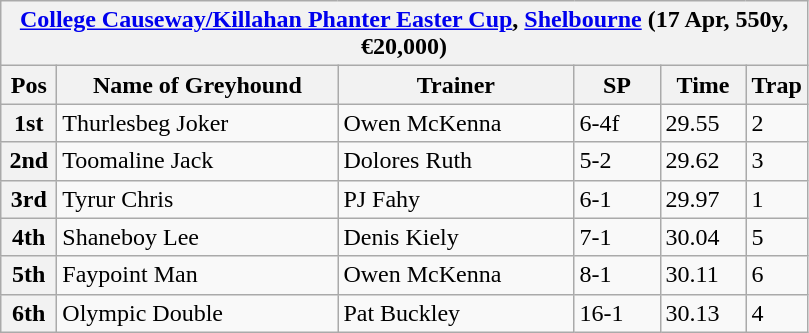<table class="wikitable">
<tr>
<th colspan="6"><a href='#'>College Causeway/Killahan Phanter Easter Cup</a>, <a href='#'>Shelbourne</a> (17 Apr, 550y, €20,000)</th>
</tr>
<tr>
<th width=30>Pos</th>
<th width=180>Name of Greyhound</th>
<th width=150>Trainer</th>
<th width=50>SP</th>
<th width=50>Time</th>
<th width=30>Trap</th>
</tr>
<tr>
<th>1st</th>
<td>Thurlesbeg Joker</td>
<td>Owen McKenna</td>
<td>6-4f</td>
<td>29.55</td>
<td>2</td>
</tr>
<tr>
<th>2nd</th>
<td>Toomaline Jack</td>
<td>Dolores Ruth</td>
<td>5-2</td>
<td>29.62</td>
<td>3</td>
</tr>
<tr>
<th>3rd</th>
<td>Tyrur Chris</td>
<td>PJ Fahy</td>
<td>6-1</td>
<td>29.97</td>
<td>1</td>
</tr>
<tr>
<th>4th</th>
<td>Shaneboy Lee</td>
<td>Denis Kiely</td>
<td>7-1</td>
<td>30.04</td>
<td>5</td>
</tr>
<tr>
<th>5th</th>
<td>Faypoint Man</td>
<td>Owen McKenna</td>
<td>8-1</td>
<td>30.11</td>
<td>6</td>
</tr>
<tr>
<th>6th</th>
<td>Olympic Double</td>
<td>Pat Buckley</td>
<td>16-1</td>
<td>30.13</td>
<td>4</td>
</tr>
</table>
